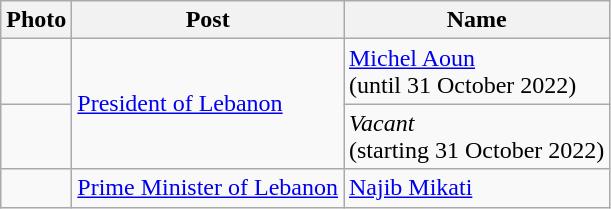<table class="wikitable">
<tr>
<th>Photo</th>
<th>Post</th>
<th>Name</th>
</tr>
<tr>
<td></td>
<td rowspan="2"><a href='#'>President of Lebanon</a></td>
<td><a href='#'>Michel Aoun</a><br>(until 31 October 2022)</td>
</tr>
<tr>
<td></td>
<td><em>Vacant</em><br>(starting 31 October 2022)</td>
</tr>
<tr>
<td></td>
<td><a href='#'>Prime Minister of Lebanon</a></td>
<td><a href='#'>Najib Mikati</a></td>
</tr>
</table>
